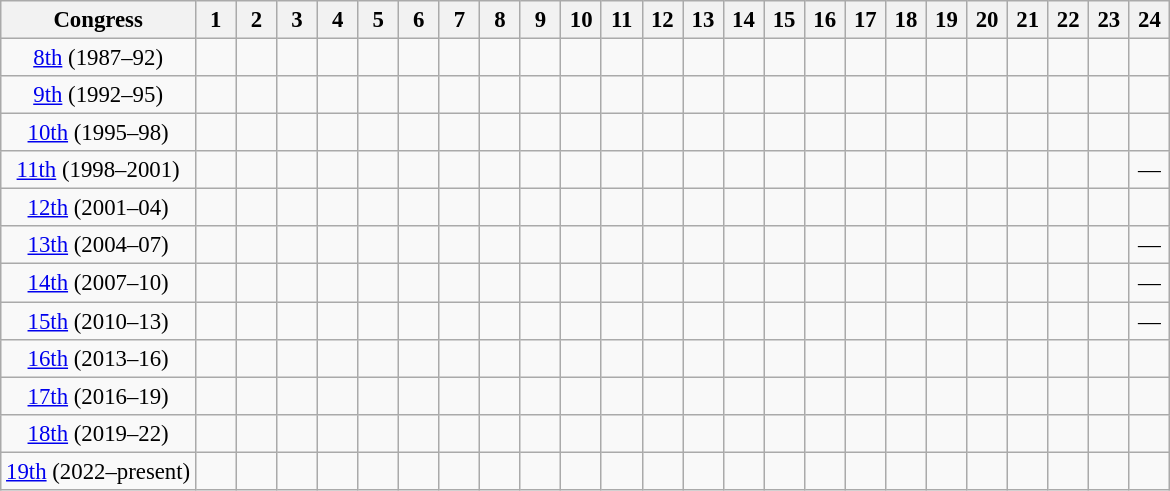<table class=wikitable style="text-align:center; font-size:95%">
<tr>
<th>Congress</th>
<th width=20px>1</th>
<th width=20px>2</th>
<th width=20px>3</th>
<th width=20px>4</th>
<th width=20px>5</th>
<th width=20px>6</th>
<th width=20px>7</th>
<th width=20px>8</th>
<th width=20px>9</th>
<th width=20px>10</th>
<th width=20px>11</th>
<th width=20px>12</th>
<th width=20px>13</th>
<th width=20px>14</th>
<th width=20px>15</th>
<th width=20px>16</th>
<th width=20px>17</th>
<th width=20px>18</th>
<th width=20px>19</th>
<th width=20px>20</th>
<th width=20px>21</th>
<th width=20px>22</th>
<th width=20px>23</th>
<th width=20px>24<br></th>
</tr>
<tr>
<td><a href='#'>8th</a> (1987–92)</td>
<td></td>
<td></td>
<td></td>
<td></td>
<td></td>
<td></td>
<td></td>
<td></td>
<td></td>
<td></td>
<td></td>
<td></td>
<td></td>
<td></td>
<td></td>
<td></td>
<td></td>
<td></td>
<td></td>
<td></td>
<td></td>
<td></td>
<td></td>
<td></td>
</tr>
<tr>
<td><a href='#'>9th</a> (1992–95)</td>
<td></td>
<td></td>
<td></td>
<td></td>
<td></td>
<td></td>
<td></td>
<td></td>
<td></td>
<td></td>
<td></td>
<td></td>
<td></td>
<td></td>
<td></td>
<td></td>
<td></td>
<td></td>
<td></td>
<td></td>
<td></td>
<td></td>
<td></td>
<td></td>
</tr>
<tr>
<td><a href='#'>10th</a> (1995–98)</td>
<td></td>
<td></td>
<td></td>
<td></td>
<td></td>
<td></td>
<td></td>
<td></td>
<td></td>
<td></td>
<td></td>
<td></td>
<td></td>
<td></td>
<td></td>
<td></td>
<td></td>
<td></td>
<td></td>
<td></td>
<td></td>
<td></td>
<td></td>
<td></td>
</tr>
<tr>
<td><a href='#'>11th</a> (1998–2001)</td>
<td></td>
<td></td>
<td></td>
<td></td>
<td></td>
<td></td>
<td></td>
<td></td>
<td></td>
<td></td>
<td></td>
<td></td>
<td></td>
<td></td>
<td></td>
<td></td>
<td></td>
<td></td>
<td></td>
<td></td>
<td></td>
<td></td>
<td></td>
<td>—</td>
</tr>
<tr>
<td><a href='#'>12th</a> (2001–04)</td>
<td></td>
<td></td>
<td></td>
<td></td>
<td></td>
<td></td>
<td></td>
<td></td>
<td></td>
<td></td>
<td></td>
<td></td>
<td></td>
<td></td>
<td></td>
<td></td>
<td></td>
<td></td>
<td></td>
<td></td>
<td></td>
<td></td>
<td></td>
<td></td>
</tr>
<tr>
<td><a href='#'>13th</a> (2004–07)</td>
<td></td>
<td></td>
<td></td>
<td></td>
<td></td>
<td></td>
<td></td>
<td></td>
<td></td>
<td></td>
<td></td>
<td></td>
<td></td>
<td></td>
<td></td>
<td></td>
<td></td>
<td></td>
<td></td>
<td></td>
<td></td>
<td></td>
<td></td>
<td>—</td>
</tr>
<tr>
<td><a href='#'>14th</a> (2007–10)</td>
<td></td>
<td></td>
<td></td>
<td></td>
<td></td>
<td></td>
<td></td>
<td></td>
<td></td>
<td></td>
<td></td>
<td></td>
<td></td>
<td></td>
<td></td>
<td></td>
<td></td>
<td></td>
<td></td>
<td></td>
<td></td>
<td></td>
<td></td>
<td>—</td>
</tr>
<tr>
<td><a href='#'>15th</a> (2010–13)</td>
<td></td>
<td></td>
<td></td>
<td></td>
<td></td>
<td></td>
<td></td>
<td></td>
<td></td>
<td></td>
<td></td>
<td></td>
<td></td>
<td></td>
<td></td>
<td></td>
<td></td>
<td></td>
<td></td>
<td></td>
<td></td>
<td></td>
<td></td>
<td>—</td>
</tr>
<tr>
<td><a href='#'>16th</a> (2013–16)</td>
<td></td>
<td></td>
<td></td>
<td></td>
<td></td>
<td></td>
<td></td>
<td></td>
<td></td>
<td></td>
<td></td>
<td></td>
<td></td>
<td></td>
<td></td>
<td></td>
<td></td>
<td></td>
<td></td>
<td></td>
<td></td>
<td></td>
<td></td>
<td></td>
</tr>
<tr>
<td><a href='#'>17th</a> (2016–19)</td>
<td></td>
<td></td>
<td></td>
<td></td>
<td></td>
<td></td>
<td></td>
<td></td>
<td></td>
<td></td>
<td></td>
<td></td>
<td></td>
<td></td>
<td></td>
<td></td>
<td></td>
<td></td>
<td></td>
<td></td>
<td></td>
<td></td>
<td></td>
<td></td>
</tr>
<tr>
<td><a href='#'>18th</a> (2019–22)</td>
<td></td>
<td></td>
<td></td>
<td></td>
<td></td>
<td></td>
<td></td>
<td></td>
<td></td>
<td></td>
<td></td>
<td></td>
<td></td>
<td></td>
<td></td>
<td></td>
<td></td>
<td></td>
<td></td>
<td></td>
<td></td>
<td></td>
<td></td>
<td></td>
</tr>
<tr>
<td><a href='#'>19th</a> (2022–present)</td>
<td></td>
<td></td>
<td></td>
<td></td>
<td></td>
<td></td>
<td></td>
<td></td>
<td></td>
<td></td>
<td></td>
<td></td>
<td></td>
<td></td>
<td></td>
<td></td>
<td></td>
<td></td>
<td></td>
<td></td>
<td></td>
<td></td>
<td></td>
<td></td>
</tr>
</table>
